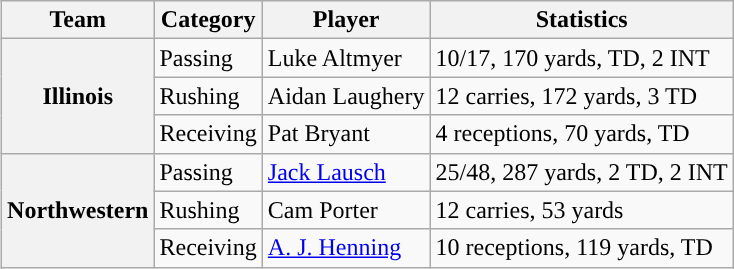<table class="wikitable" style="float:right">
<tr>
<th>Team</th>
<th>Category</th>
<th>Player</th>
<th>Statistics</th>
</tr>
<tr>
<th rowspan=3>Illinois</th>
<td>Passing</td>
<td>Luke Altmyer</td>
<td>10/17, 170 yards, TD, 2 INT</td>
</tr>
<tr>
<td>Rushing</td>
<td>Aidan Laughery</td>
<td>12 carries, 172 yards, 3 TD</td>
</tr>
<tr>
<td>Receiving</td>
<td>Pat Bryant</td>
<td>4 receptions, 70 yards, TD</td>
</tr>
<tr>
<th rowspan=3>Northwestern</th>
<td>Passing</td>
<td><a href='#'>Jack Lausch</a></td>
<td>25/48, 287 yards, 2 TD, 2 INT</td>
</tr>
<tr>
<td>Rushing</td>
<td>Cam Porter</td>
<td>12 carries, 53 yards</td>
</tr>
<tr>
<td>Receiving</td>
<td><a href='#'>A. J. Henning</a></td>
<td>10 receptions, 119 yards, TD</td>
</tr>
</table>
